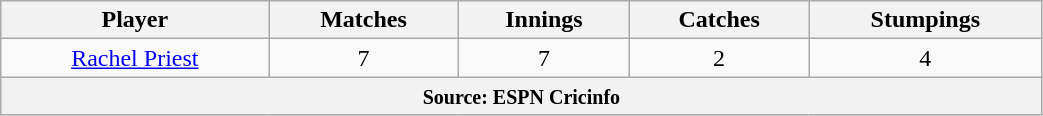<table class="wikitable" style="text-align:center; width:55%;">
<tr>
<th>Player</th>
<th>Matches</th>
<th>Innings</th>
<th>Catches</th>
<th>Stumpings</th>
</tr>
<tr>
<td><a href='#'>Rachel Priest</a></td>
<td>7</td>
<td>7</td>
<td>2</td>
<td>4</td>
</tr>
<tr>
<th colspan="5"><small>Source: ESPN Cricinfo </small></th>
</tr>
</table>
